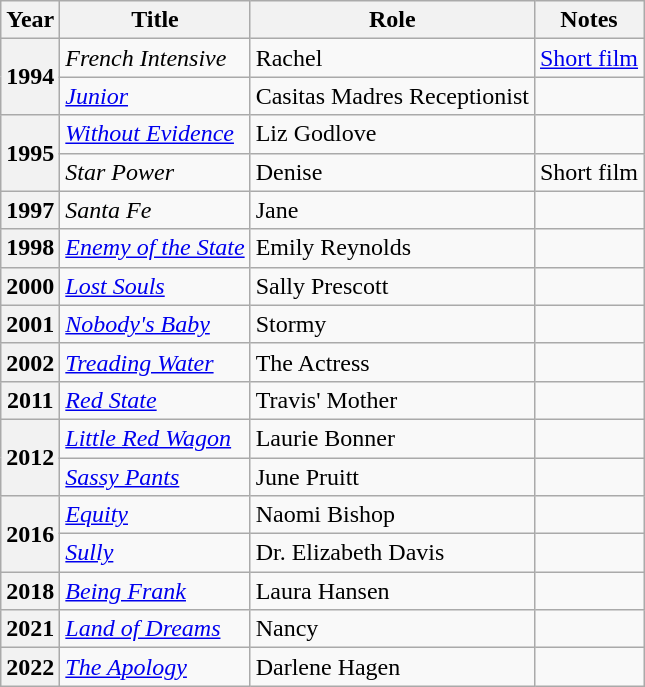<table class="wikitable plainrowheaders sortable">
<tr>
<th scope="col">Year</th>
<th scope="col">Title</th>
<th scope="col">Role</th>
<th scope="col" class="unsortable">Notes</th>
</tr>
<tr>
<th rowspan="2" ! scope="row">1994</th>
<td><em>French Intensive</em></td>
<td>Rachel</td>
<td><a href='#'>Short film</a></td>
</tr>
<tr>
<td><em><a href='#'>Junior</a></em></td>
<td>Casitas Madres Receptionist</td>
<td></td>
</tr>
<tr>
<th rowspan="2" ! scope="row">1995</th>
<td><em><a href='#'>Without Evidence</a></em></td>
<td>Liz Godlove</td>
<td></td>
</tr>
<tr>
<td><em>Star Power</em></td>
<td>Denise</td>
<td>Short film</td>
</tr>
<tr>
<th scope="row">1997</th>
<td><em>Santa Fe</em></td>
<td>Jane</td>
<td></td>
</tr>
<tr>
<th scope="row">1998</th>
<td><em><a href='#'>Enemy of the State</a></em></td>
<td>Emily Reynolds</td>
<td></td>
</tr>
<tr>
<th scope="row">2000</th>
<td><em><a href='#'>Lost Souls</a></em></td>
<td>Sally Prescott</td>
<td></td>
</tr>
<tr>
<th scope="row">2001</th>
<td><em><a href='#'>Nobody's Baby</a></em></td>
<td>Stormy</td>
<td></td>
</tr>
<tr>
<th scope="row">2002</th>
<td><em><a href='#'>Treading Water</a></em></td>
<td>The Actress</td>
<td></td>
</tr>
<tr>
<th scope="row">2011</th>
<td><em><a href='#'>Red State</a></em></td>
<td>Travis' Mother</td>
<td></td>
</tr>
<tr>
<th rowspan="2" ! scope="row">2012</th>
<td><em><a href='#'>Little Red Wagon</a></em></td>
<td>Laurie Bonner</td>
<td></td>
</tr>
<tr>
<td><em><a href='#'>Sassy Pants</a></em></td>
<td>June Pruitt</td>
<td></td>
</tr>
<tr>
<th rowspan="2" ! scope="row">2016</th>
<td><em><a href='#'>Equity</a></em></td>
<td>Naomi Bishop</td>
<td></td>
</tr>
<tr>
<td><em><a href='#'>Sully</a></em></td>
<td>Dr. Elizabeth Davis</td>
<td></td>
</tr>
<tr>
<th scope="row">2018</th>
<td><em><a href='#'>Being Frank</a></em></td>
<td>Laura Hansen</td>
<td></td>
</tr>
<tr>
<th scope="row">2021</th>
<td><em><a href='#'>Land of Dreams</a></em></td>
<td>Nancy</td>
<td></td>
</tr>
<tr>
<th scope="row">2022</th>
<td><em><a href='#'>The Apology</a></em></td>
<td>Darlene Hagen</td>
<td></td>
</tr>
</table>
